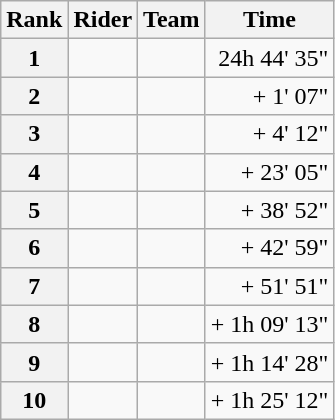<table class="wikitable" margin-bottom:0;">
<tr>
<th scope="col">Rank</th>
<th scope="col">Rider</th>
<th scope="col">Team</th>
<th scope="col">Time</th>
</tr>
<tr>
<th scope="row">1</th>
<td> </td>
<td></td>
<td align="right">24h 44' 35"</td>
</tr>
<tr>
<th scope="row">2</th>
<td></td>
<td></td>
<td align="right">+ 1' 07"</td>
</tr>
<tr>
<th scope="row">3</th>
<td></td>
<td></td>
<td align="right">+ 4' 12"</td>
</tr>
<tr>
<th scope="row">4</th>
<td></td>
<td></td>
<td align="right">+ 23' 05"</td>
</tr>
<tr>
<th scope="row">5</th>
<td></td>
<td></td>
<td align="right">+ 38' 52"</td>
</tr>
<tr>
<th scope="row">6</th>
<td></td>
<td></td>
<td align="right">+ 42' 59"</td>
</tr>
<tr>
<th scope="row">7</th>
<td></td>
<td></td>
<td align="right">+ 51' 51"</td>
</tr>
<tr>
<th scope="row">8</th>
<td></td>
<td></td>
<td align="right">+ 1h 09' 13"</td>
</tr>
<tr>
<th scope="row">9</th>
<td></td>
<td></td>
<td align="right">+ 1h 14' 28"</td>
</tr>
<tr>
<th scope="row">10</th>
<td></td>
<td></td>
<td align="right">+ 1h 25' 12"</td>
</tr>
</table>
